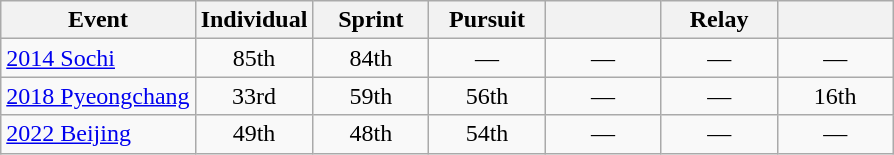<table class="wikitable" style="text-align: center;">
<tr ">
<th>Event</th>
<th style="width:70px;">Individual</th>
<th style="width:70px;">Sprint</th>
<th style="width:70px;">Pursuit</th>
<th style="width:70px;"></th>
<th style="width:70px;">Relay</th>
<th style="width:70px;"></th>
</tr>
<tr>
<td align=left> <a href='#'>2014 Sochi</a></td>
<td>85th</td>
<td>84th</td>
<td>—</td>
<td>—</td>
<td>—</td>
<td>—</td>
</tr>
<tr>
<td align=left> <a href='#'>2018 Pyeongchang</a></td>
<td>33rd</td>
<td>59th</td>
<td>56th</td>
<td>—</td>
<td>—</td>
<td>16th</td>
</tr>
<tr>
<td align=left> <a href='#'>2022 Beijing</a></td>
<td>49th</td>
<td>48th</td>
<td>54th</td>
<td>—</td>
<td>—</td>
<td>—</td>
</tr>
</table>
